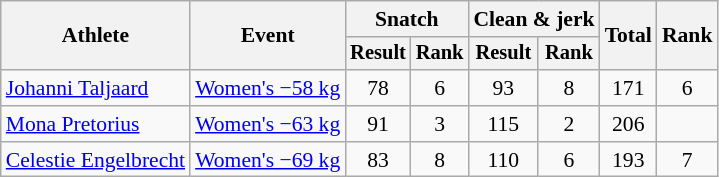<table class="wikitable" style="font-size:90%">
<tr>
<th rowspan=2>Athlete</th>
<th rowspan=2>Event</th>
<th colspan="2">Snatch</th>
<th colspan="2">Clean & jerk</th>
<th rowspan="2">Total</th>
<th rowspan="2">Rank</th>
</tr>
<tr style="font-size:95%">
<th>Result</th>
<th>Rank</th>
<th>Result</th>
<th>Rank</th>
</tr>
<tr align=center>
<td align=left><a href='#'>Johanni Taljaard</a></td>
<td align=left><a href='#'>Women's −58 kg</a></td>
<td>78</td>
<td>6</td>
<td>93</td>
<td>8</td>
<td>171</td>
<td>6</td>
</tr>
<tr align=center>
<td align=left><a href='#'>Mona Pretorius</a></td>
<td align=left><a href='#'>Women's −63 kg</a></td>
<td>91</td>
<td>3</td>
<td>115</td>
<td>2</td>
<td>206</td>
<td></td>
</tr>
<tr align=center>
<td align=left><a href='#'>Celestie Engelbrecht</a></td>
<td align=left><a href='#'>Women's −69 kg</a></td>
<td>83</td>
<td>8</td>
<td>110</td>
<td>6</td>
<td>193</td>
<td>7</td>
</tr>
</table>
